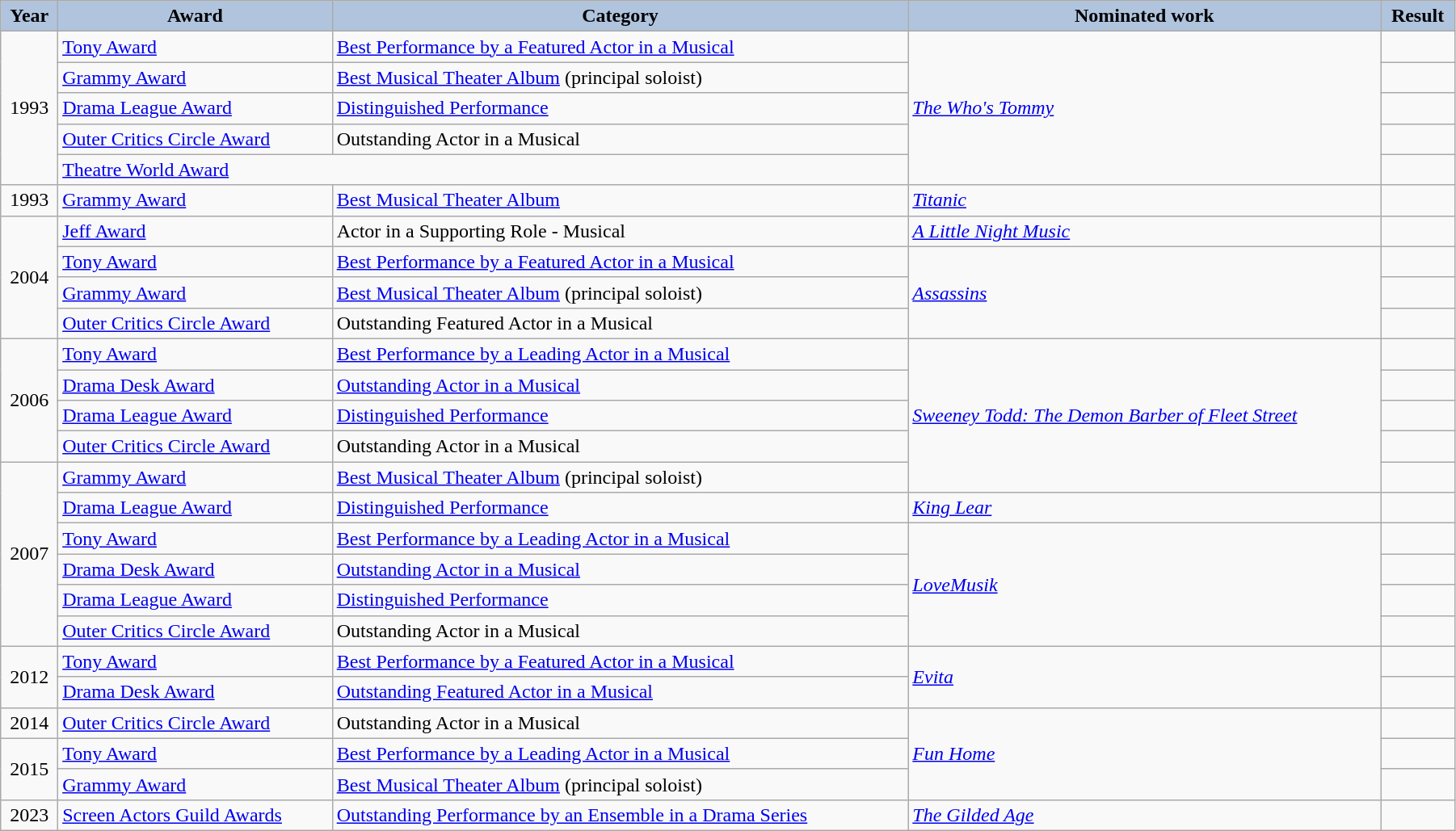<table class="wikitable" style="font-size:100%; background: #f9f9f9; width:95%">
<tr align="center">
<th style="background:#B0C4DE">Year</th>
<th style="background:#B0C4DE">Award</th>
<th style="background:#B0C4DE">Category</th>
<th style="background:#B0C4DE">Nominated work</th>
<th style="background:#B0C4DE">Result</th>
</tr>
<tr>
<td rowspan="5" align="center">1993</td>
<td><a href='#'>Tony Award</a></td>
<td><a href='#'>Best Performance by a Featured Actor in a Musical</a></td>
<td rowspan="5"><em><a href='#'>The Who's Tommy</a></em></td>
<td></td>
</tr>
<tr>
<td><a href='#'>Grammy Award</a></td>
<td><a href='#'>Best Musical Theater Album</a> (principal soloist)</td>
<td></td>
</tr>
<tr>
<td><a href='#'>Drama League Award</a></td>
<td><a href='#'>Distinguished Performance</a></td>
<td></td>
</tr>
<tr>
<td><a href='#'>Outer Critics Circle Award</a></td>
<td>Outstanding Actor in a Musical</td>
<td></td>
</tr>
<tr>
<td colspan="2"><a href='#'>Theatre World Award</a></td>
<td></td>
</tr>
<tr>
<td rowspan="1" align="center">1993</td>
<td><a href='#'>Grammy Award</a></td>
<td><a href='#'>Best Musical Theater Album</a></td>
<td><em><a href='#'>Titanic</a></em></td>
<td></td>
</tr>
<tr>
<td rowspan="4" align="center">2004</td>
<td><a href='#'>Jeff Award</a></td>
<td>Actor in a Supporting Role - Musical</td>
<td><em><a href='#'>A Little Night Music</a></em></td>
<td></td>
</tr>
<tr>
<td><a href='#'>Tony Award</a></td>
<td><a href='#'>Best Performance by a Featured Actor in a Musical</a></td>
<td rowspan="3"><em><a href='#'>Assassins</a></em></td>
<td></td>
</tr>
<tr>
<td><a href='#'>Grammy Award</a></td>
<td><a href='#'>Best Musical Theater Album</a> (principal soloist)</td>
<td></td>
</tr>
<tr>
<td><a href='#'>Outer Critics Circle Award</a></td>
<td>Outstanding Featured Actor in a Musical</td>
<td></td>
</tr>
<tr>
<td rowspan="4" align="center">2006</td>
<td><a href='#'>Tony Award</a></td>
<td><a href='#'>Best Performance by a Leading Actor in a Musical</a></td>
<td rowspan="5"><em><a href='#'>Sweeney Todd: The Demon Barber of Fleet Street</a></em></td>
<td></td>
</tr>
<tr>
<td><a href='#'>Drama Desk Award</a></td>
<td><a href='#'>Outstanding Actor in a Musical</a></td>
<td></td>
</tr>
<tr>
<td><a href='#'>Drama League Award</a></td>
<td><a href='#'>Distinguished Performance</a></td>
<td></td>
</tr>
<tr>
<td><a href='#'>Outer Critics Circle Award</a></td>
<td>Outstanding Actor in a Musical</td>
<td></td>
</tr>
<tr>
<td rowspan="6" align="center">2007</td>
<td><a href='#'>Grammy Award</a></td>
<td><a href='#'>Best Musical Theater Album</a> (principal soloist)</td>
<td></td>
</tr>
<tr>
<td><a href='#'>Drama League Award</a></td>
<td><a href='#'>Distinguished Performance</a></td>
<td><em><a href='#'>King Lear</a></em></td>
<td></td>
</tr>
<tr>
<td><a href='#'>Tony Award</a></td>
<td><a href='#'>Best Performance by a Leading Actor in a Musical</a></td>
<td rowspan="4"><em><a href='#'>LoveMusik</a></em></td>
<td></td>
</tr>
<tr>
<td><a href='#'>Drama Desk Award</a></td>
<td><a href='#'>Outstanding Actor in a Musical</a></td>
<td></td>
</tr>
<tr>
<td><a href='#'>Drama League Award</a></td>
<td><a href='#'>Distinguished Performance</a></td>
<td></td>
</tr>
<tr>
<td><a href='#'>Outer Critics Circle Award</a></td>
<td>Outstanding Actor in a Musical</td>
<td></td>
</tr>
<tr>
<td rowspan="2" align="center">2012</td>
<td><a href='#'>Tony Award</a></td>
<td><a href='#'>Best Performance by a Featured Actor in a Musical</a></td>
<td rowspan="2"><em><a href='#'>Evita</a></em></td>
<td></td>
</tr>
<tr>
<td><a href='#'>Drama Desk Award</a></td>
<td><a href='#'>Outstanding Featured Actor in a Musical</a></td>
<td></td>
</tr>
<tr>
<td align="center">2014</td>
<td><a href='#'>Outer Critics Circle Award</a></td>
<td>Outstanding Actor in a Musical</td>
<td rowspan="3"><em><a href='#'>Fun Home</a></em></td>
<td></td>
</tr>
<tr>
<td rowspan="2" align="center">2015</td>
<td><a href='#'>Tony Award</a></td>
<td><a href='#'>Best Performance by a Leading Actor in a Musical</a></td>
<td></td>
</tr>
<tr>
<td><a href='#'>Grammy Award</a></td>
<td><a href='#'>Best Musical Theater Album</a> (principal soloist)</td>
<td></td>
</tr>
<tr>
<td align="center">2023</td>
<td><a href='#'>Screen Actors Guild Awards</a></td>
<td><a href='#'>Outstanding Performance by an Ensemble in a Drama Series</a></td>
<td><em><a href='#'>The Gilded Age</a></em></td>
<td></td>
</tr>
</table>
